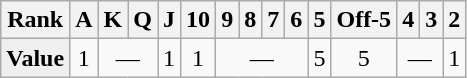<table class="wikitable">
<tr>
<th>Rank</th>
<th>A</th>
<th>K</th>
<th>Q</th>
<th>J</th>
<th>10</th>
<th>9</th>
<th>8</th>
<th>7</th>
<th>6</th>
<th>5</th>
<th>Off-5</th>
<th>4</th>
<th>3</th>
<th>2</th>
</tr>
<tr align="center">
<td style="background:#efefef;"><strong>Value</strong></td>
<td>1</td>
<td colspan=2>—</td>
<td>1</td>
<td>1</td>
<td colspan=4>—</td>
<td>5</td>
<td>5</td>
<td colspan=2>—</td>
<td>1</td>
</tr>
</table>
